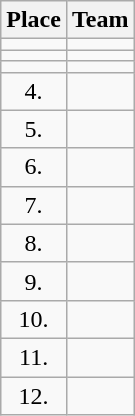<table class="wikitable">
<tr>
<th>Place</th>
<th>Team</th>
</tr>
<tr>
<td align="center"></td>
<td></td>
</tr>
<tr>
<td align="center"></td>
<td></td>
</tr>
<tr>
<td align="center"></td>
<td></td>
</tr>
<tr>
<td align="center">4.</td>
<td></td>
</tr>
<tr>
<td align="center">5.</td>
<td></td>
</tr>
<tr>
<td align="center">6.</td>
<td></td>
</tr>
<tr>
<td align="center">7.</td>
<td></td>
</tr>
<tr>
<td align="center">8.</td>
<td></td>
</tr>
<tr>
<td align="center">9.</td>
<td></td>
</tr>
<tr>
<td align="center">10.</td>
<td></td>
</tr>
<tr>
<td align="center">11.</td>
<td></td>
</tr>
<tr>
<td align="center">12.</td>
<td></td>
</tr>
</table>
